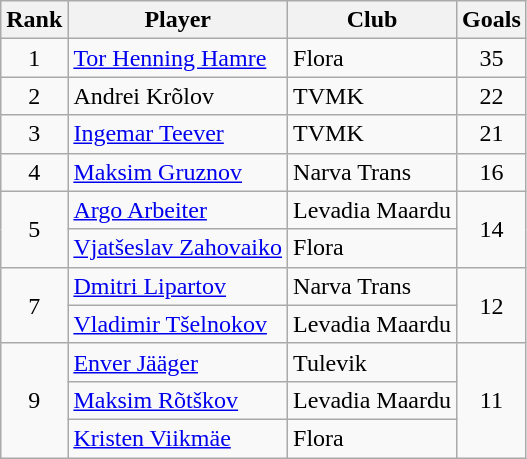<table class="wikitable">
<tr>
<th>Rank</th>
<th>Player</th>
<th>Club</th>
<th>Goals</th>
</tr>
<tr>
<td align=center>1</td>
<td> <a href='#'>Tor Henning Hamre</a></td>
<td>Flora</td>
<td align=center>35</td>
</tr>
<tr>
<td align=center>2</td>
<td> Andrei Krõlov</td>
<td>TVMK</td>
<td align=center>22</td>
</tr>
<tr>
<td align=center>3</td>
<td> <a href='#'>Ingemar Teever</a></td>
<td>TVMK</td>
<td align=center>21</td>
</tr>
<tr>
<td align=center>4</td>
<td> <a href='#'>Maksim Gruznov</a></td>
<td>Narva Trans</td>
<td align=center>16</td>
</tr>
<tr>
<td rowspan=2 align=center>5</td>
<td> <a href='#'>Argo Arbeiter</a></td>
<td>Levadia Maardu</td>
<td rowspan=2 align=center>14</td>
</tr>
<tr>
<td> <a href='#'>Vjatšeslav Zahovaiko</a></td>
<td>Flora</td>
</tr>
<tr>
<td rowspan=2 align=center>7</td>
<td> <a href='#'>Dmitri Lipartov</a></td>
<td>Narva Trans</td>
<td rowspan=2 align=center>12</td>
</tr>
<tr>
<td> <a href='#'>Vladimir Tšelnokov</a></td>
<td>Levadia Maardu</td>
</tr>
<tr>
<td rowspan=3 align=center>9</td>
<td> <a href='#'>Enver Jääger</a></td>
<td>Tulevik</td>
<td rowspan=3 align=center>11</td>
</tr>
<tr>
<td> <a href='#'>Maksim Rõtškov</a></td>
<td>Levadia Maardu</td>
</tr>
<tr>
<td> <a href='#'>Kristen Viikmäe</a></td>
<td>Flora</td>
</tr>
</table>
